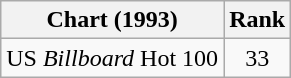<table class="wikitable">
<tr>
<th>Chart (1993)</th>
<th>Rank</th>
</tr>
<tr>
<td>US <em>Billboard</em> Hot 100</td>
<td align="center">33</td>
</tr>
</table>
